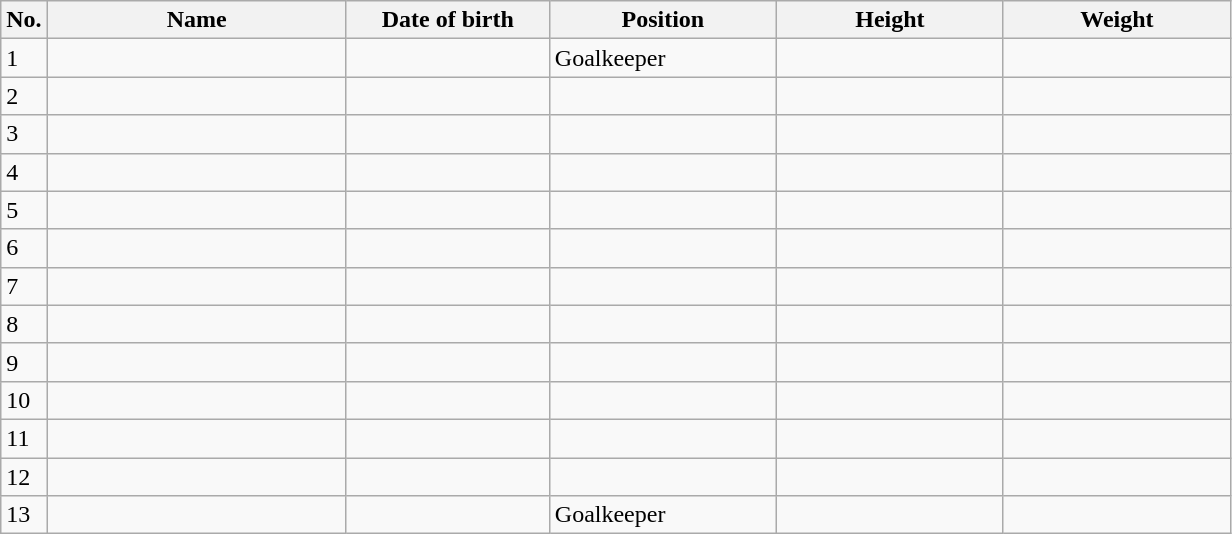<table class=wikitable sortable style=font-size:100%; text-align:center;>
<tr>
<th>No.</th>
<th style=width:12em>Name</th>
<th style=width:8em>Date of birth</th>
<th style=width:9em>Position</th>
<th style=width:9em>Height</th>
<th style=width:9em>Weight</th>
</tr>
<tr>
<td>1</td>
<td align=left></td>
<td align=right></td>
<td>Goalkeeper</td>
<td></td>
<td></td>
</tr>
<tr>
<td>2</td>
<td align=left></td>
<td align=right></td>
<td></td>
<td></td>
<td></td>
</tr>
<tr>
<td>3</td>
<td align=left></td>
<td align=right></td>
<td></td>
<td></td>
<td></td>
</tr>
<tr>
<td>4</td>
<td align=left></td>
<td align=right></td>
<td></td>
<td></td>
<td></td>
</tr>
<tr>
<td>5</td>
<td align=left></td>
<td align=right></td>
<td></td>
<td></td>
<td></td>
</tr>
<tr>
<td>6</td>
<td align=left></td>
<td align=right></td>
<td></td>
<td></td>
<td></td>
</tr>
<tr>
<td>7</td>
<td align=left></td>
<td align=right></td>
<td></td>
<td></td>
<td></td>
</tr>
<tr>
<td>8</td>
<td align=left></td>
<td align=right></td>
<td></td>
<td></td>
<td></td>
</tr>
<tr>
<td>9</td>
<td align=left></td>
<td align=right></td>
<td></td>
<td></td>
<td></td>
</tr>
<tr>
<td>10</td>
<td align=left></td>
<td align=right></td>
<td></td>
<td></td>
<td></td>
</tr>
<tr>
<td>11</td>
<td align=left></td>
<td align=right></td>
<td></td>
<td></td>
<td></td>
</tr>
<tr>
<td>12</td>
<td align=left></td>
<td align=right></td>
<td></td>
<td></td>
<td></td>
</tr>
<tr>
<td>13</td>
<td align=left></td>
<td align=right></td>
<td>Goalkeeper</td>
<td></td>
<td></td>
</tr>
</table>
